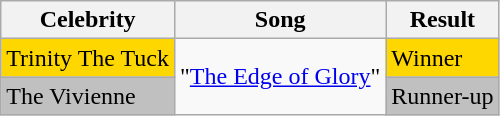<table class="wikitable sortable collapsed">
<tr>
<th>Celebrity</th>
<th>Song</th>
<th>Result</th>
</tr>
<tr>
<td style="background:gold;">Trinity The Tuck</td>
<td rowspan=2>"<a href='#'>The Edge of Glory</a>"</td>
<td style="background:gold;">Winner</td>
</tr>
<tr>
<td style="background:silver;">The Vivienne</td>
<td style="background:silver;">Runner-up</td>
</tr>
</table>
